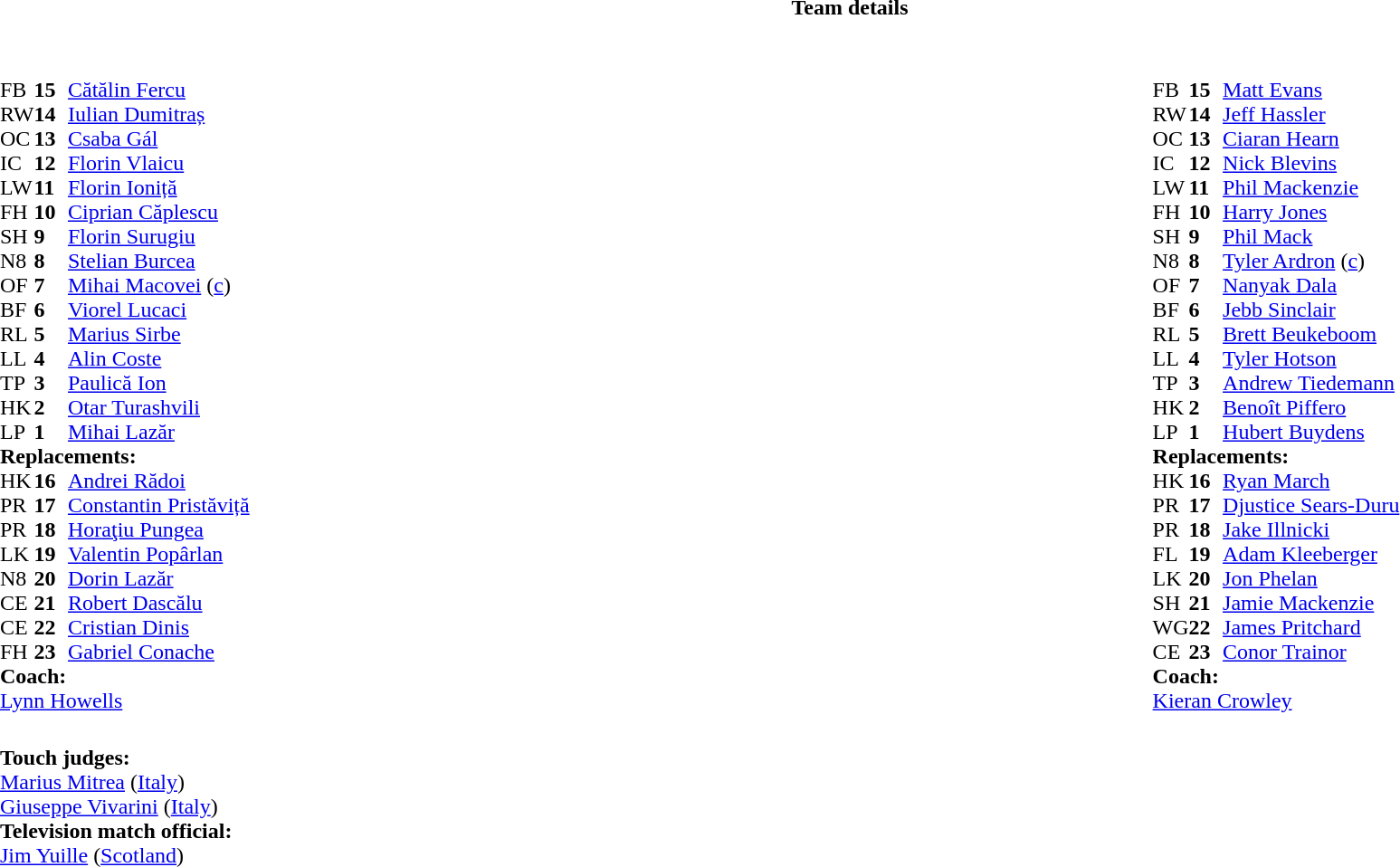<table border="0" width="100%" class="collapsible collapsed">
<tr>
<th>Team details</th>
</tr>
<tr>
<td><br><table width="100%">
<tr>
<td valign="top" width="50%"><br><table style="font-size: 100%" cellspacing="0" cellpadding="0">
<tr>
<th width="25"></th>
<th width="25"></th>
</tr>
<tr>
<td>FB</td>
<td><strong>15</strong></td>
<td><a href='#'>Cătălin Fercu</a></td>
</tr>
<tr>
<td>RW</td>
<td><strong>14</strong></td>
<td><a href='#'>Iulian Dumitraș</a></td>
</tr>
<tr>
<td>OC</td>
<td><strong>13</strong></td>
<td><a href='#'>Csaba Gál</a></td>
</tr>
<tr>
<td>IC</td>
<td><strong>12</strong></td>
<td><a href='#'>Florin Vlaicu</a></td>
</tr>
<tr>
<td>LW</td>
<td><strong>11</strong></td>
<td><a href='#'>Florin Ioniță</a></td>
</tr>
<tr>
<td>FH</td>
<td><strong>10</strong></td>
<td><a href='#'>Ciprian Căplescu</a></td>
</tr>
<tr>
<td>SH</td>
<td><strong>9</strong></td>
<td><a href='#'>Florin Surugiu</a></td>
<td></td>
<td></td>
</tr>
<tr>
<td>N8</td>
<td><strong>8</strong></td>
<td><a href='#'>Stelian Burcea</a></td>
<td></td>
<td></td>
</tr>
<tr>
<td>OF</td>
<td><strong>7</strong></td>
<td><a href='#'>Mihai Macovei</a> (<a href='#'>c</a>)</td>
</tr>
<tr>
<td>BF</td>
<td><strong>6</strong></td>
<td><a href='#'>Viorel Lucaci</a></td>
</tr>
<tr>
<td>RL</td>
<td><strong>5</strong></td>
<td><a href='#'>Marius Sirbe</a></td>
</tr>
<tr>
<td>LL</td>
<td><strong>4</strong></td>
<td><a href='#'>Alin Coste</a></td>
<td></td>
<td></td>
</tr>
<tr>
<td>TP</td>
<td><strong>3</strong></td>
<td><a href='#'>Paulică Ion</a></td>
<td></td>
<td></td>
</tr>
<tr>
<td>HK</td>
<td><strong>2</strong></td>
<td><a href='#'>Otar Turashvili</a></td>
<td></td>
<td></td>
</tr>
<tr>
<td>LP</td>
<td><strong>1</strong></td>
<td><a href='#'>Mihai Lazăr</a></td>
<td></td>
<td></td>
</tr>
<tr>
<td colspan=3><strong>Replacements:</strong></td>
</tr>
<tr>
<td>HK</td>
<td><strong>16</strong></td>
<td><a href='#'>Andrei Rădoi</a></td>
<td></td>
<td></td>
</tr>
<tr>
<td>PR</td>
<td><strong>17</strong></td>
<td><a href='#'>Constantin Pristăviță</a></td>
<td></td>
<td></td>
</tr>
<tr>
<td>PR</td>
<td><strong>18</strong></td>
<td><a href='#'>Horaţiu Pungea</a></td>
<td></td>
<td></td>
</tr>
<tr>
<td>LK</td>
<td><strong>19</strong></td>
<td><a href='#'>Valentin Popârlan</a></td>
<td></td>
<td></td>
</tr>
<tr>
<td>N8</td>
<td><strong>20</strong></td>
<td><a href='#'>Dorin Lazăr</a></td>
<td></td>
<td></td>
</tr>
<tr>
<td>CE</td>
<td><strong>21</strong></td>
<td><a href='#'>Robert Dascălu</a></td>
<td></td>
<td></td>
</tr>
<tr>
<td>CE</td>
<td><strong>22</strong></td>
<td><a href='#'>Cristian Dinis</a></td>
</tr>
<tr>
<td>FH</td>
<td><strong>23</strong></td>
<td><a href='#'>Gabriel Conache</a></td>
</tr>
<tr>
<td colspan=3><strong>Coach:</strong></td>
</tr>
<tr>
<td colspan="4"> <a href='#'>Lynn Howells</a></td>
</tr>
</table>
</td>
<td valign="top" width="50%"><br><table style="font-size: 100%" cellspacing="0" cellpadding="0" align="center">
<tr>
<th width="25"></th>
<th width="25"></th>
</tr>
<tr>
<td>FB</td>
<td><strong>15</strong></td>
<td><a href='#'>Matt Evans</a></td>
</tr>
<tr>
<td>RW</td>
<td><strong>14</strong></td>
<td><a href='#'>Jeff Hassler</a></td>
</tr>
<tr>
<td>OC</td>
<td><strong>13</strong></td>
<td><a href='#'>Ciaran Hearn</a></td>
</tr>
<tr>
<td>IC</td>
<td><strong>12</strong></td>
<td><a href='#'>Nick Blevins</a></td>
<td></td>
<td></td>
</tr>
<tr>
<td>LW</td>
<td><strong>11</strong></td>
<td><a href='#'>Phil Mackenzie</a></td>
<td></td>
<td></td>
</tr>
<tr>
<td>FH</td>
<td><strong>10</strong></td>
<td><a href='#'>Harry Jones</a></td>
</tr>
<tr>
<td>SH</td>
<td><strong>9</strong></td>
<td><a href='#'>Phil Mack</a></td>
</tr>
<tr>
<td>N8</td>
<td><strong>8</strong></td>
<td><a href='#'>Tyler Ardron</a> (<a href='#'>c</a>)</td>
</tr>
<tr>
<td>OF</td>
<td><strong>7</strong></td>
<td><a href='#'>Nanyak Dala</a></td>
</tr>
<tr>
<td>BF</td>
<td><strong>6</strong></td>
<td><a href='#'>Jebb Sinclair</a></td>
<td></td>
<td></td>
</tr>
<tr>
<td>RL</td>
<td><strong>5</strong></td>
<td><a href='#'>Brett Beukeboom</a></td>
<td></td>
<td></td>
</tr>
<tr>
<td>LL</td>
<td><strong>4</strong></td>
<td><a href='#'>Tyler Hotson</a></td>
</tr>
<tr>
<td>TP</td>
<td><strong>3</strong></td>
<td><a href='#'>Andrew Tiedemann</a></td>
</tr>
<tr>
<td>HK</td>
<td><strong>2</strong></td>
<td><a href='#'>Benoît Piffero</a></td>
</tr>
<tr>
<td>LP</td>
<td><strong>1</strong></td>
<td><a href='#'>Hubert Buydens</a></td>
</tr>
<tr>
<td colspan=3><strong>Replacements:</strong></td>
</tr>
<tr>
<td>HK</td>
<td><strong>16</strong></td>
<td><a href='#'>Ryan March</a></td>
</tr>
<tr>
<td>PR</td>
<td><strong>17</strong></td>
<td><a href='#'>Djustice Sears-Duru</a></td>
</tr>
<tr>
<td>PR</td>
<td><strong>18</strong></td>
<td><a href='#'>Jake Illnicki</a></td>
</tr>
<tr>
<td>FL</td>
<td><strong>19</strong></td>
<td><a href='#'>Adam Kleeberger</a></td>
<td></td>
<td></td>
</tr>
<tr>
<td>LK</td>
<td><strong>20</strong></td>
<td><a href='#'>Jon Phelan</a></td>
<td></td>
<td></td>
</tr>
<tr>
<td>SH</td>
<td><strong>21</strong></td>
<td><a href='#'>Jamie Mackenzie</a></td>
</tr>
<tr>
<td>WG</td>
<td><strong>22</strong></td>
<td><a href='#'>James Pritchard</a></td>
<td></td>
<td></td>
</tr>
<tr>
<td>CE</td>
<td><strong>23</strong></td>
<td><a href='#'>Conor Trainor</a></td>
<td></td>
<td></td>
</tr>
<tr>
<td colspan=3><strong>Coach:</strong></td>
</tr>
<tr>
<td colspan="4"> <a href='#'>Kieran Crowley</a></td>
</tr>
</table>
</td>
</tr>
</table>
<table width=100% style="font-size: 100%">
<tr>
<td><br><strong>Touch judges:</strong>
<br><a href='#'>Marius Mitrea</a> (<a href='#'>Italy</a>)
<br><a href='#'>Giuseppe Vivarini</a> (<a href='#'>Italy</a>)
<br><strong>Television match official:</strong>
<br><a href='#'>Jim Yuille</a> (<a href='#'>Scotland</a>)</td>
</tr>
</table>
</td>
</tr>
</table>
